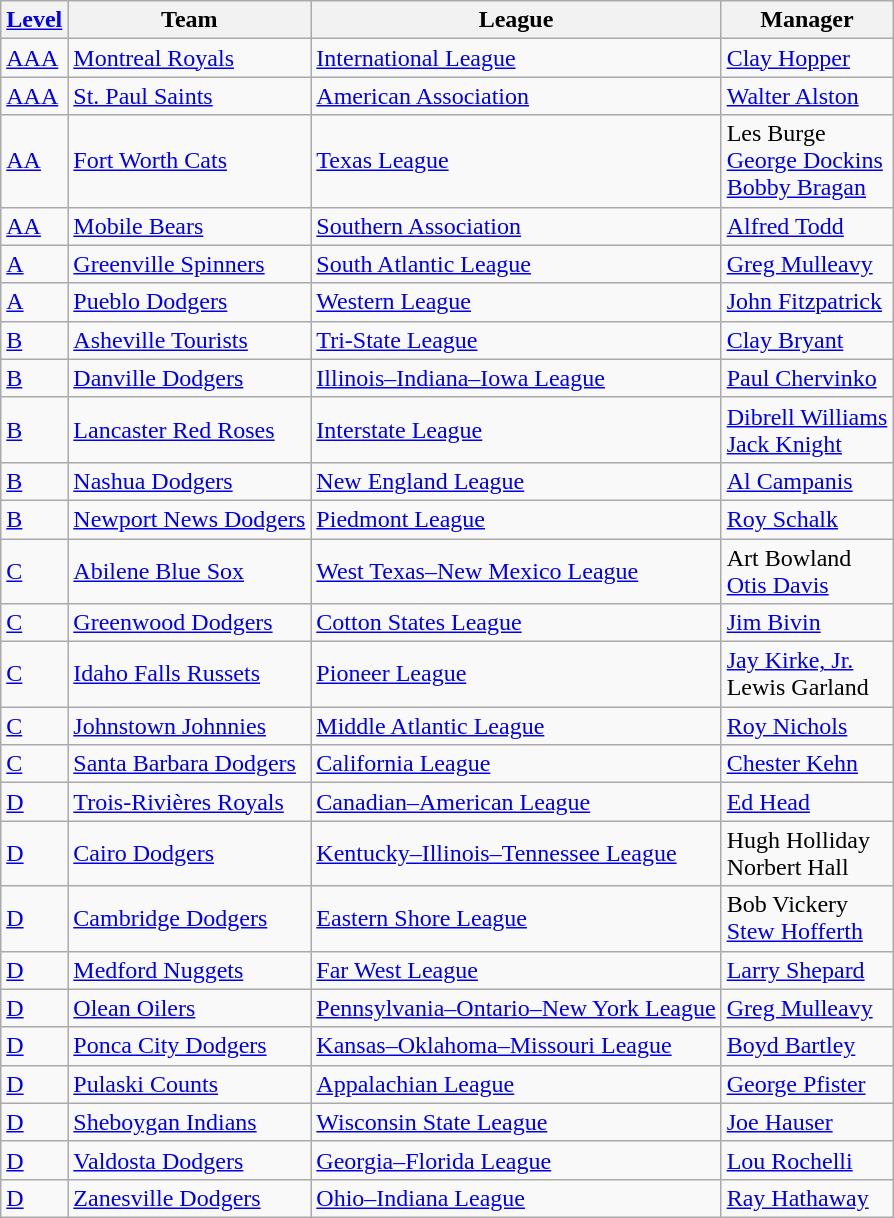<table class="wikitable">
<tr>
<th><a href='#'>Level</a></th>
<th>Team</th>
<th>League</th>
<th>Manager</th>
</tr>
<tr>
<td><a href='#'>AAA</a></td>
<td><a href='#'>Montreal Royals</a></td>
<td><a href='#'>International League</a></td>
<td><a href='#'>Clay Hopper</a></td>
</tr>
<tr>
<td><a href='#'>AAA</a></td>
<td><a href='#'>St. Paul Saints</a></td>
<td><a href='#'>American Association</a></td>
<td><a href='#'>Walter Alston</a></td>
</tr>
<tr>
<td><a href='#'>AA</a></td>
<td><a href='#'>Fort Worth Cats</a></td>
<td><a href='#'>Texas League</a></td>
<td>Les Burge<br><a href='#'>George Dockins</a><br><a href='#'>Bobby Bragan</a></td>
</tr>
<tr>
<td><a href='#'>AA</a></td>
<td><a href='#'>Mobile Bears</a></td>
<td><a href='#'>Southern Association</a></td>
<td><a href='#'>Alfred Todd</a></td>
</tr>
<tr>
<td><a href='#'>A</a></td>
<td><a href='#'>Greenville Spinners</a></td>
<td><a href='#'>South Atlantic League</a></td>
<td><a href='#'>Greg Mulleavy</a></td>
</tr>
<tr>
<td><a href='#'>A</a></td>
<td><a href='#'>Pueblo Dodgers</a></td>
<td><a href='#'>Western League</a></td>
<td><a href='#'>John Fitzpatrick</a></td>
</tr>
<tr>
<td><a href='#'>B</a></td>
<td><a href='#'>Asheville Tourists</a></td>
<td><a href='#'>Tri-State League</a></td>
<td><a href='#'>Clay Bryant</a></td>
</tr>
<tr>
<td><a href='#'>B</a></td>
<td><a href='#'>Danville Dodgers</a></td>
<td><a href='#'>Illinois–Indiana–Iowa League</a></td>
<td><a href='#'>Paul Chervinko</a></td>
</tr>
<tr>
<td><a href='#'>B</a></td>
<td><a href='#'>Lancaster Red Roses</a></td>
<td><a href='#'>Interstate League</a></td>
<td><a href='#'>Dibrell Williams</a><br><a href='#'>Jack Knight</a></td>
</tr>
<tr>
<td><a href='#'>B</a></td>
<td><a href='#'>Nashua Dodgers</a></td>
<td><a href='#'>New England League</a></td>
<td><a href='#'>Al Campanis</a></td>
</tr>
<tr>
<td><a href='#'>B</a></td>
<td><a href='#'>Newport News Dodgers</a></td>
<td><a href='#'>Piedmont League</a></td>
<td><a href='#'>Roy Schalk</a></td>
</tr>
<tr>
<td><a href='#'>C</a></td>
<td><a href='#'>Abilene Blue Sox</a></td>
<td><a href='#'>West Texas–New Mexico League</a></td>
<td>Art Bowland<br><a href='#'>Otis Davis</a></td>
</tr>
<tr>
<td><a href='#'>C</a></td>
<td><a href='#'>Greenwood Dodgers</a></td>
<td><a href='#'>Cotton States League</a></td>
<td><a href='#'>Jim Bivin</a></td>
</tr>
<tr>
<td><a href='#'>C</a></td>
<td><a href='#'>Idaho Falls Russets</a></td>
<td><a href='#'>Pioneer League</a></td>
<td><a href='#'>Jay Kirke, Jr.</a><br>Lewis Garland</td>
</tr>
<tr>
<td><a href='#'>C</a></td>
<td><a href='#'>Johnstown Johnnies</a></td>
<td><a href='#'>Middle Atlantic League</a></td>
<td><a href='#'>Roy Nichols</a></td>
</tr>
<tr>
<td><a href='#'>C</a></td>
<td><a href='#'>Santa Barbara Dodgers</a></td>
<td><a href='#'>California League</a></td>
<td><a href='#'>Chester Kehn</a></td>
</tr>
<tr>
<td><a href='#'>D</a></td>
<td><a href='#'>Trois-Rivières Royals</a></td>
<td><a href='#'>Canadian–American League</a></td>
<td><a href='#'>Ed Head</a></td>
</tr>
<tr>
<td><a href='#'>D</a></td>
<td><a href='#'>Cairo Dodgers</a></td>
<td><a href='#'>Kentucky–Illinois–Tennessee League</a></td>
<td>Hugh Holliday<br>Norbert Hall</td>
</tr>
<tr>
<td><a href='#'>D</a></td>
<td><a href='#'>Cambridge Dodgers</a></td>
<td><a href='#'>Eastern Shore League</a></td>
<td>Bob Vickery<br><a href='#'>Stew Hofferth</a></td>
</tr>
<tr>
<td><a href='#'>D</a></td>
<td><a href='#'>Medford Nuggets</a></td>
<td><a href='#'>Far West League</a></td>
<td><a href='#'>Larry Shepard</a></td>
</tr>
<tr>
<td><a href='#'>D</a></td>
<td><a href='#'>Olean Oilers</a></td>
<td><a href='#'>Pennsylvania–Ontario–New York League</a></td>
<td><a href='#'>Greg Mulleavy</a></td>
</tr>
<tr>
<td><a href='#'>D</a></td>
<td><a href='#'>Ponca City Dodgers</a></td>
<td><a href='#'>Kansas–Oklahoma–Missouri League</a></td>
<td><a href='#'>Boyd Bartley</a></td>
</tr>
<tr>
<td><a href='#'>D</a></td>
<td><a href='#'>Pulaski Counts</a></td>
<td><a href='#'>Appalachian League</a></td>
<td><a href='#'>George Pfister</a></td>
</tr>
<tr>
<td><a href='#'>D</a></td>
<td><a href='#'>Sheboygan Indians</a></td>
<td><a href='#'>Wisconsin State League</a></td>
<td><a href='#'>Joe Hauser</a></td>
</tr>
<tr>
<td><a href='#'>D</a></td>
<td><a href='#'>Valdosta Dodgers</a></td>
<td><a href='#'>Georgia–Florida League</a></td>
<td><a href='#'>Lou Rochelli</a></td>
</tr>
<tr>
<td><a href='#'>D</a></td>
<td><a href='#'>Zanesville Dodgers</a></td>
<td><a href='#'>Ohio–Indiana League</a></td>
<td><a href='#'>Ray Hathaway</a></td>
</tr>
</table>
